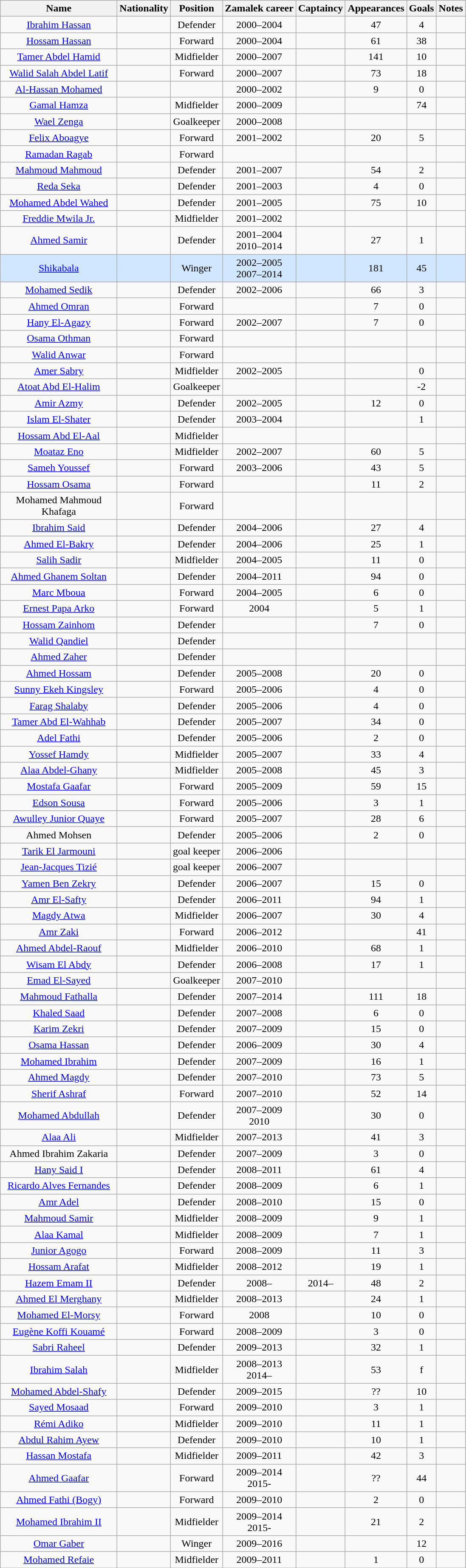<table class="wikitable sortable" style="text-align: center;">
<tr>
<th style="width:11em">Name</th>
<th>Nationality</th>
<th>Position</th>
<th>Zamalek career</th>
<th>Captaincy</th>
<th>Appearances</th>
<th>Goals</th>
<th>Notes</th>
</tr>
<tr>
<td align="center"><a href='#'>Ibrahim Hassan</a></td>
<td align="center"></td>
<td>Defender</td>
<td>2000–2004</td>
<td></td>
<td>47</td>
<td>4</td>
<td></td>
</tr>
<tr>
<td align="center"><a href='#'>Hossam Hassan</a></td>
<td align="center"></td>
<td>Forward</td>
<td>2000–2004</td>
<td></td>
<td>61</td>
<td>38</td>
<td></td>
</tr>
<tr>
<td align="center"><a href='#'>Tamer Abdel Hamid</a></td>
<td align="center"></td>
<td>Midfielder</td>
<td>2000–2007</td>
<td></td>
<td>141</td>
<td>10</td>
<td></td>
</tr>
<tr>
<td align="center"><a href='#'>Walid Salah Abdel Latif</a></td>
<td align="center"></td>
<td>Forward</td>
<td>2000–2007</td>
<td></td>
<td>73</td>
<td>18</td>
<td></td>
</tr>
<tr>
<td align="center"><a href='#'>Al-Hassan Mohamed</a></td>
<td align="center"></td>
<td></td>
<td>2000–2002</td>
<td></td>
<td>9</td>
<td>0</td>
<td></td>
</tr>
<tr>
<td align="center"><a href='#'>Gamal Hamza</a></td>
<td align="center"></td>
<td>Midfielder</td>
<td>2000–2009</td>
<td></td>
<td></td>
<td>74</td>
<td></td>
</tr>
<tr>
<td align="center"><a href='#'>Wael Zenga</a></td>
<td align="center"></td>
<td>Goalkeeper</td>
<td>2000–2008</td>
<td></td>
<td></td>
<td></td>
<td></td>
</tr>
<tr>
<td align="center"><a href='#'>Felix Aboagye</a></td>
<td align="center"></td>
<td>Forward</td>
<td>2001–2002</td>
<td></td>
<td>20</td>
<td>5</td>
<td></td>
</tr>
<tr>
<td align="center"><a href='#'>Ramadan Ragab</a></td>
<td align="center"></td>
<td>Forward</td>
<td></td>
<td></td>
<td></td>
<td></td>
<td></td>
</tr>
<tr>
<td align="center"><a href='#'>Mahmoud Mahmoud</a></td>
<td align="center"></td>
<td>Defender</td>
<td>2001–2007</td>
<td></td>
<td>54</td>
<td>2</td>
<td></td>
</tr>
<tr>
<td align="center"><a href='#'>Reda Seka</a></td>
<td align="center"></td>
<td>Defender</td>
<td>2001–2003</td>
<td></td>
<td>4</td>
<td>0</td>
<td></td>
</tr>
<tr>
<td align="center"><a href='#'>Mohamed Abdel Wahed</a></td>
<td align="center"></td>
<td>Defender</td>
<td>2001–2005</td>
<td></td>
<td>75</td>
<td>10</td>
<td></td>
</tr>
<tr>
<td align="center"><a href='#'>Freddie Mwila Jr.</a></td>
<td align="center"></td>
<td>Midfielder</td>
<td>2001–2002</td>
<td></td>
<td></td>
<td></td>
<td></td>
</tr>
<tr>
<td align="center"><a href='#'>Ahmed Samir</a></td>
<td align="center"></td>
<td>Defender</td>
<td>2001–2004 <br> 2010–2014</td>
<td></td>
<td>27</td>
<td>1</td>
<td></td>
</tr>
<tr bgcolor=#D0E7FF>
<td align="center"><a href='#'>Shikabala</a></td>
<td align="center"></td>
<td>Winger</td>
<td>2002–2005 <br> 2007–2014</td>
<td></td>
<td>181</td>
<td>45</td>
<td></td>
</tr>
<tr>
<td align="center"><a href='#'>Mohamed Sedik</a></td>
<td align="center"></td>
<td>Defender</td>
<td>2002–2006</td>
<td></td>
<td>66</td>
<td>3</td>
<td></td>
</tr>
<tr>
<td align="center"><a href='#'>Ahmed Omran</a></td>
<td align="center"></td>
<td>Forward</td>
<td></td>
<td></td>
<td>7</td>
<td>0</td>
<td></td>
</tr>
<tr>
<td align="center"><a href='#'>Hany El-Agazy</a></td>
<td align="center"></td>
<td>Forward</td>
<td>2002–2007</td>
<td></td>
<td>7</td>
<td>0</td>
<td></td>
</tr>
<tr>
<td align="center"><a href='#'>Osama Othman</a></td>
<td align="center"></td>
<td>Forward</td>
<td></td>
<td></td>
<td></td>
<td></td>
<td></td>
</tr>
<tr>
<td align="center"><a href='#'>Walid Anwar</a></td>
<td align="center"></td>
<td>Forward</td>
<td></td>
<td></td>
<td></td>
<td></td>
<td></td>
</tr>
<tr>
<td align="center"><a href='#'>Amer Sabry</a></td>
<td align="center"></td>
<td>Midfielder</td>
<td>2002–2005</td>
<td></td>
<td></td>
<td>0</td>
<td></td>
</tr>
<tr>
<td align="center"><a href='#'>Atoat Abd El-Halim</a></td>
<td align="center"></td>
<td>Goalkeeper</td>
<td></td>
<td></td>
<td></td>
<td>-2</td>
<td></td>
</tr>
<tr>
<td align="center"><a href='#'>Amir Azmy</a></td>
<td align="center"></td>
<td>Defender</td>
<td>2002–2005</td>
<td></td>
<td>12</td>
<td>0</td>
<td></td>
</tr>
<tr>
<td align="center"><a href='#'>Islam El-Shater</a></td>
<td align="center"></td>
<td>Defender</td>
<td>2003–2004</td>
<td></td>
<td></td>
<td>1</td>
<td></td>
</tr>
<tr>
<td align="center"><a href='#'>Hossam Abd El-Aal</a></td>
<td align="center"></td>
<td>Midfielder</td>
<td></td>
<td></td>
<td></td>
<td></td>
<td></td>
</tr>
<tr>
<td align="center"><a href='#'>Moataz Eno</a></td>
<td align="center"></td>
<td>Midfielder</td>
<td>2002–2007</td>
<td></td>
<td>60</td>
<td>5</td>
<td></td>
</tr>
<tr>
<td align="center"><a href='#'>Sameh Youssef</a></td>
<td align="center"></td>
<td>Forward</td>
<td>2003–2006</td>
<td></td>
<td>43</td>
<td>5</td>
<td></td>
</tr>
<tr>
<td align="center"><a href='#'>Hossam Osama</a></td>
<td align="center"></td>
<td>Forward</td>
<td></td>
<td></td>
<td>11</td>
<td>2</td>
<td></td>
</tr>
<tr>
<td align="center">Mohamed Mahmoud Khafaga</td>
<td align="center"></td>
<td>Forward</td>
<td></td>
<td></td>
<td></td>
<td></td>
<td></td>
</tr>
<tr>
<td align="center"><a href='#'>Ibrahim Said</a></td>
<td align="center"></td>
<td>Defender</td>
<td>2004–2006</td>
<td></td>
<td>27</td>
<td>4</td>
<td></td>
</tr>
<tr>
<td align="center"><a href='#'>Ahmed El-Bakry</a></td>
<td align="center"></td>
<td>Defender</td>
<td>2004–2006</td>
<td></td>
<td>25</td>
<td>1</td>
<td></td>
</tr>
<tr>
<td align="center"><a href='#'>Salih Sadir</a></td>
<td align="center"></td>
<td>Midfielder</td>
<td>2004–2005</td>
<td></td>
<td>11</td>
<td>0</td>
<td></td>
</tr>
<tr>
<td align="center"><a href='#'>Ahmed Ghanem Soltan</a></td>
<td align="center"></td>
<td>Defender</td>
<td>2004–2011</td>
<td></td>
<td>94</td>
<td>0</td>
<td></td>
</tr>
<tr>
<td align="center"><a href='#'>Marc Mboua</a></td>
<td align="center"></td>
<td>Forward</td>
<td>2004–2005</td>
<td></td>
<td>6</td>
<td>0</td>
<td></td>
</tr>
<tr>
<td align="center"><a href='#'>Ernest Papa Arko</a></td>
<td align="center"></td>
<td>Forward</td>
<td>2004</td>
<td></td>
<td>5</td>
<td>1</td>
<td></td>
</tr>
<tr>
<td align="center"><a href='#'>Hossam Zainhom</a></td>
<td align="center"></td>
<td>Defender</td>
<td></td>
<td></td>
<td>7</td>
<td>0</td>
<td></td>
</tr>
<tr>
<td align="center"><a href='#'>Walid Qandiel</a></td>
<td align="center"></td>
<td>Defender</td>
<td></td>
<td></td>
<td></td>
<td></td>
<td></td>
</tr>
<tr>
<td align="center"><a href='#'>Ahmed Zaher</a></td>
<td align="center"></td>
<td>Defender</td>
<td></td>
<td></td>
<td></td>
<td></td>
<td></td>
</tr>
<tr>
<td align="center"><a href='#'>Ahmed Hossam</a></td>
<td align="center"></td>
<td>Defender</td>
<td>2005–2008</td>
<td></td>
<td>20</td>
<td>0</td>
<td></td>
</tr>
<tr>
<td align="center"><a href='#'>Sunny Ekeh Kingsley</a></td>
<td align="center"></td>
<td>Forward</td>
<td>2005–2006</td>
<td></td>
<td>4</td>
<td>0</td>
<td></td>
</tr>
<tr>
<td align="center"><a href='#'>Farag Shalaby</a></td>
<td align="center"></td>
<td>Defender</td>
<td>2005–2006</td>
<td></td>
<td>4</td>
<td>0</td>
<td></td>
</tr>
<tr>
<td align="center"><a href='#'>Tamer Abd El-Wahhab</a></td>
<td align="center"></td>
<td>Defender</td>
<td>2005–2007</td>
<td></td>
<td>34</td>
<td>0</td>
<td></td>
</tr>
<tr>
<td align="center"><a href='#'>Adel Fathi</a></td>
<td align="center"></td>
<td>Defender</td>
<td>2005–2006</td>
<td></td>
<td>2</td>
<td>0</td>
<td></td>
</tr>
<tr>
<td align="center"><a href='#'>Yossef Hamdy</a></td>
<td align="center"></td>
<td>Midfielder</td>
<td>2005–2007</td>
<td></td>
<td>33</td>
<td>4</td>
<td></td>
</tr>
<tr>
<td align="center"><a href='#'>Alaa Abdel-Ghany</a></td>
<td align="center"></td>
<td>Midfielder</td>
<td>2005–2008</td>
<td></td>
<td>45</td>
<td>3</td>
<td></td>
</tr>
<tr>
<td align="center"><a href='#'>Mostafa Gaafar</a></td>
<td align="center"></td>
<td>Forward</td>
<td>2005–2009</td>
<td></td>
<td>59</td>
<td>15</td>
<td></td>
</tr>
<tr>
<td align="center"><a href='#'>Edson Sousa</a></td>
<td align="center"></td>
<td>Forward</td>
<td>2005–2006</td>
<td></td>
<td>3</td>
<td>1</td>
<td></td>
</tr>
<tr>
<td align="center"><a href='#'>Awulley Junior Quaye</a></td>
<td align="center"></td>
<td>Forward</td>
<td>2005–2007</td>
<td></td>
<td>28</td>
<td>6</td>
<td></td>
</tr>
<tr>
<td align="center">Ahmed Mohsen</td>
<td align="center"></td>
<td>Defender</td>
<td>2005–2006</td>
<td></td>
<td>2</td>
<td>0</td>
<td></td>
</tr>
<tr>
<td align="center"><a href='#'>Tarik El Jarmouni</a></td>
<td align="center"></td>
<td>goal keeper</td>
<td>2006–2006</td>
<td></td>
<td></td>
<td></td>
<td></td>
</tr>
<tr>
<td align="center"><a href='#'>Jean-Jacques Tizié</a></td>
<td align="center"></td>
<td>goal keeper</td>
<td>2006–2007</td>
<td></td>
<td></td>
<td></td>
<td></td>
</tr>
<tr>
<td align="center"><a href='#'>Yamen Ben Zekry</a></td>
<td align="center"></td>
<td>Defender</td>
<td>2006–2007</td>
<td></td>
<td>15</td>
<td>0</td>
<td></td>
</tr>
<tr>
<td align="center"><a href='#'>Amr El-Safty</a></td>
<td align="center"></td>
<td>Defender</td>
<td>2006–2011</td>
<td></td>
<td>94</td>
<td>1</td>
<td></td>
</tr>
<tr>
<td align="center"><a href='#'>Magdy Atwa</a></td>
<td align="center"></td>
<td>Midfielder</td>
<td>2006–2007</td>
<td></td>
<td>30</td>
<td>4</td>
<td></td>
</tr>
<tr>
<td align="center"><a href='#'>Amr Zaki</a></td>
<td align="center"></td>
<td>Forward</td>
<td>2006–2012</td>
<td></td>
<td></td>
<td>41</td>
<td></td>
</tr>
<tr>
<td align="center"><a href='#'>Ahmed Abdel-Raouf</a></td>
<td align="center"></td>
<td>Midfielder</td>
<td>2006–2010</td>
<td></td>
<td>68</td>
<td>1</td>
<td></td>
</tr>
<tr>
<td align="center"><a href='#'>Wisam El Abdy</a></td>
<td align="center"></td>
<td>Defender</td>
<td>2006–2008</td>
<td></td>
<td>17</td>
<td>1</td>
<td></td>
</tr>
<tr>
<td align="center"><a href='#'>Emad El-Sayed</a></td>
<td align="center"></td>
<td>Goalkeeper</td>
<td>2007–2010</td>
<td></td>
<td></td>
<td></td>
<td></td>
</tr>
<tr>
<td align="center"><a href='#'>Mahmoud Fathalla</a></td>
<td align="center"></td>
<td>Defender</td>
<td>2007–2014</td>
<td></td>
<td>111</td>
<td>18</td>
<td></td>
</tr>
<tr>
<td align="center"><a href='#'>Khaled Saad</a></td>
<td align="center"></td>
<td>Defender</td>
<td>2007–2008</td>
<td></td>
<td>6</td>
<td>0</td>
<td></td>
</tr>
<tr>
<td align="center"><a href='#'>Karim Zekri</a></td>
<td align="center"></td>
<td>Defender</td>
<td>2007–2009</td>
<td></td>
<td>15</td>
<td>0</td>
<td></td>
</tr>
<tr>
<td align="center"><a href='#'>Osama Hassan</a></td>
<td align="center"></td>
<td>Defender</td>
<td>2006–2009</td>
<td></td>
<td>30</td>
<td>4</td>
<td></td>
</tr>
<tr>
<td align="center"><a href='#'>Mohamed Ibrahim</a></td>
<td align="center"></td>
<td>Defender</td>
<td>2007–2009</td>
<td></td>
<td>16</td>
<td>1</td>
<td></td>
</tr>
<tr>
<td align="center"><a href='#'>Ahmed Magdy</a></td>
<td align="center"></td>
<td>Defender</td>
<td>2007–2010</td>
<td></td>
<td>73</td>
<td>5</td>
<td></td>
</tr>
<tr>
<td align="center"><a href='#'>Sherif Ashraf</a></td>
<td align="center"></td>
<td>Forward</td>
<td>2007–2010</td>
<td></td>
<td>52</td>
<td>14</td>
<td></td>
</tr>
<tr>
<td align="center"><a href='#'>Mohamed Abdullah</a></td>
<td align="center"></td>
<td>Defender</td>
<td>2007–2009 <br> 2010</td>
<td></td>
<td>30</td>
<td>0</td>
<td></td>
</tr>
<tr>
<td align="center"><a href='#'>Alaa Ali</a></td>
<td align="center"></td>
<td>Midfielder</td>
<td>2007–2013</td>
<td></td>
<td>41</td>
<td>3</td>
<td></td>
</tr>
<tr>
<td align="center">Ahmed Ibrahim Zakaria</td>
<td align="center"></td>
<td>Defender</td>
<td>2007–2009</td>
<td></td>
<td>3</td>
<td>0</td>
<td></td>
</tr>
<tr>
<td align="center"><a href='#'>Hany Said I</a></td>
<td align="center"></td>
<td>Defender</td>
<td>2008–2011</td>
<td></td>
<td>61</td>
<td>4</td>
<td></td>
</tr>
<tr>
<td align="center"><a href='#'>Ricardo Alves Fernandes</a></td>
<td align="center"></td>
<td>Defender</td>
<td>2008–2009</td>
<td></td>
<td>6</td>
<td>1</td>
<td></td>
</tr>
<tr>
<td align="center"><a href='#'>Amr Adel</a></td>
<td align="center"></td>
<td>Defender</td>
<td>2008–2010</td>
<td></td>
<td>15</td>
<td>0</td>
<td></td>
</tr>
<tr>
<td align="center"><a href='#'>Mahmoud Samir</a></td>
<td align="center"></td>
<td>Midfielder</td>
<td>2008–2009</td>
<td></td>
<td>9</td>
<td>1</td>
<td></td>
</tr>
<tr>
<td align="center"><a href='#'>Alaa Kamal</a></td>
<td align="center"></td>
<td>Midfielder</td>
<td>2008–2009</td>
<td></td>
<td>7</td>
<td>1</td>
<td></td>
</tr>
<tr>
<td align="center"><a href='#'>Junior Agogo</a></td>
<td align="center"></td>
<td>Forward</td>
<td>2008–2009</td>
<td></td>
<td>11</td>
<td>3</td>
<td></td>
</tr>
<tr>
<td align="center"><a href='#'>Hossam Arafat</a></td>
<td align="center"></td>
<td>Midfielder</td>
<td>2008–2012</td>
<td></td>
<td>19</td>
<td>1</td>
<td></td>
</tr>
<tr>
<td align="center"><a href='#'>Hazem Emam II</a></td>
<td align="center"></td>
<td>Defender</td>
<td>2008–</td>
<td>2014–</td>
<td>48</td>
<td>2</td>
<td></td>
</tr>
<tr>
<td align="center"><a href='#'>Ahmed El Merghany</a></td>
<td align="center"></td>
<td>Midfielder</td>
<td>2008–2013</td>
<td></td>
<td>24</td>
<td>1</td>
<td></td>
</tr>
<tr>
<td align="center"><a href='#'>Mohamed El-Morsy</a></td>
<td align="center"></td>
<td>Forward</td>
<td>2008</td>
<td></td>
<td>10</td>
<td>0</td>
<td></td>
</tr>
<tr>
<td align="center"><a href='#'>Eugène Koffi Kouamé</a></td>
<td align="center"></td>
<td>Forward</td>
<td>2008–2009</td>
<td></td>
<td>3</td>
<td>0</td>
<td></td>
</tr>
<tr>
<td align="center"><a href='#'>Sabri Raheel</a></td>
<td align="center"></td>
<td>Defender</td>
<td>2009–2013</td>
<td></td>
<td>32</td>
<td>1</td>
<td></td>
</tr>
<tr>
<td align="center"><a href='#'>Ibrahim Salah</a></td>
<td align="center"></td>
<td>Midfielder</td>
<td>2008–2013 <br> 2014–</td>
<td></td>
<td>53</td>
<td>f</td>
<td></td>
</tr>
<tr>
<td align="center"><a href='#'>Mohamed Abdel-Shafy</a></td>
<td align="center"></td>
<td>Defender</td>
<td>2009–2015</td>
<td></td>
<td>??</td>
<td>10</td>
<td></td>
</tr>
<tr>
<td align="center"><a href='#'>Sayed Mosaad</a></td>
<td align="center"></td>
<td>Forward</td>
<td>2009–2010</td>
<td></td>
<td>3</td>
<td>1</td>
<td></td>
</tr>
<tr>
<td align="center"><a href='#'>Rémi Adiko</a></td>
<td align="center"></td>
<td>Midfielder</td>
<td>2009–2010</td>
<td></td>
<td>11</td>
<td>1</td>
<td></td>
</tr>
<tr>
<td align="center"><a href='#'>Abdul Rahim Ayew</a></td>
<td align="center"></td>
<td>Defender</td>
<td>2009–2010</td>
<td></td>
<td>10</td>
<td>1</td>
<td></td>
</tr>
<tr>
<td align="center"><a href='#'>Hassan Mostafa</a></td>
<td align="center"></td>
<td>Midfielder</td>
<td>2009–2011</td>
<td></td>
<td>42</td>
<td>3</td>
<td></td>
</tr>
<tr>
<td align="center"><a href='#'>Ahmed Gaafar</a></td>
<td align="center"></td>
<td>Forward</td>
<td>2009–2014<br>2015-</td>
<td></td>
<td>??</td>
<td>44</td>
<td></td>
</tr>
<tr>
<td align="center"><a href='#'>Ahmed Fathi (Bogy)</a></td>
<td align="center"></td>
<td>Forward</td>
<td>2009–2010</td>
<td></td>
<td>2</td>
<td>0</td>
<td></td>
</tr>
<tr>
<td align="center"><a href='#'>Mohamed Ibrahim II</a></td>
<td align="center"></td>
<td>Midfielder</td>
<td>2009–2014<br>2015-</td>
<td></td>
<td>21</td>
<td>2</td>
<td></td>
</tr>
<tr>
<td align="center"><a href='#'>Omar Gaber</a></td>
<td align="center"></td>
<td>Winger</td>
<td>2009–2016</td>
<td></td>
<td></td>
<td>12</td>
<td></td>
</tr>
<tr>
<td align="center"><a href='#'>Mohamed Refaie</a></td>
<td align="center"></td>
<td>Midfielder</td>
<td>2009–2011</td>
<td></td>
<td>1</td>
<td>0</td>
<td></td>
</tr>
<tr>
</tr>
</table>
